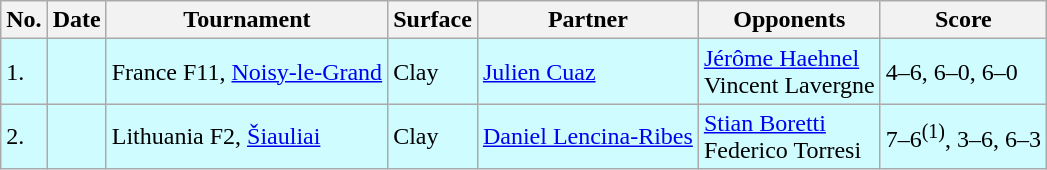<table class="sortable wikitable">
<tr>
<th>No.</th>
<th>Date</th>
<th>Tournament</th>
<th>Surface</th>
<th>Partner</th>
<th>Opponents</th>
<th class="unsortable">Score</th>
</tr>
<tr style="background:#cffcff;">
<td>1.</td>
<td></td>
<td>France F11, <a href='#'>Noisy-le-Grand</a></td>
<td>Clay</td>
<td> <a href='#'>Julien Cuaz</a></td>
<td> <a href='#'>Jérôme Haehnel</a> <br>  Vincent Lavergne</td>
<td>4–6, 6–0, 6–0</td>
</tr>
<tr style="background:#cffcff;">
<td>2.</td>
<td></td>
<td>Lithuania F2, <a href='#'>Šiauliai</a></td>
<td>Clay</td>
<td> <a href='#'>Daniel Lencina-Ribes</a></td>
<td> <a href='#'>Stian Boretti</a> <br>  Federico Torresi</td>
<td>7–6<sup>(1)</sup>, 3–6, 6–3</td>
</tr>
</table>
